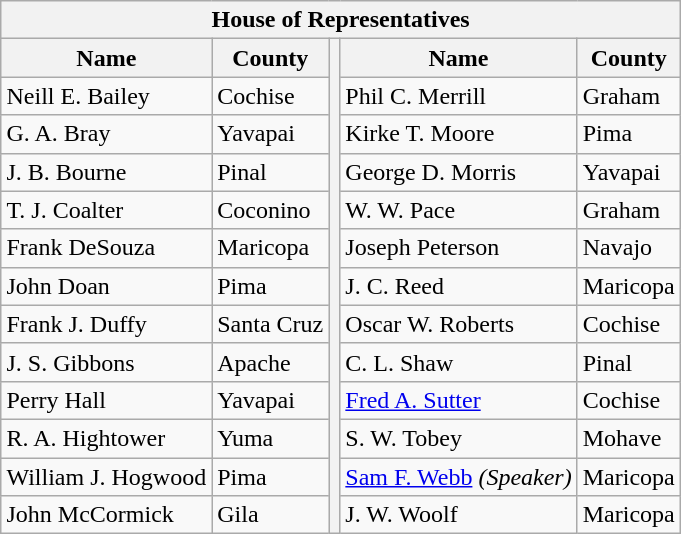<table class="wikitable" style="float: right">
<tr>
<th colspan="5">House of Representatives</th>
</tr>
<tr>
<th>Name</th>
<th>County</th>
<th rowspan="13"></th>
<th>Name</th>
<th>County</th>
</tr>
<tr>
<td>Neill E. Bailey</td>
<td>Cochise</td>
<td>Phil C. Merrill</td>
<td>Graham</td>
</tr>
<tr>
<td>G. A. Bray</td>
<td>Yavapai</td>
<td>Kirke T. Moore</td>
<td>Pima</td>
</tr>
<tr>
<td>J. B. Bourne</td>
<td>Pinal</td>
<td>George D. Morris</td>
<td>Yavapai</td>
</tr>
<tr>
<td>T. J. Coalter</td>
<td>Coconino</td>
<td>W. W. Pace</td>
<td>Graham</td>
</tr>
<tr>
<td>Frank DeSouza</td>
<td>Maricopa</td>
<td>Joseph Peterson</td>
<td>Navajo</td>
</tr>
<tr>
<td>John Doan</td>
<td>Pima</td>
<td>J. C. Reed</td>
<td>Maricopa</td>
</tr>
<tr>
<td>Frank J. Duffy</td>
<td>Santa Cruz</td>
<td>Oscar W. Roberts</td>
<td>Cochise</td>
</tr>
<tr>
<td>J. S. Gibbons</td>
<td>Apache</td>
<td>C. L. Shaw</td>
<td>Pinal</td>
</tr>
<tr>
<td>Perry Hall</td>
<td>Yavapai</td>
<td><a href='#'>Fred A. Sutter</a></td>
<td>Cochise</td>
</tr>
<tr>
<td>R. A. Hightower</td>
<td>Yuma</td>
<td>S. W. Tobey</td>
<td>Mohave</td>
</tr>
<tr>
<td>William J. Hogwood</td>
<td>Pima</td>
<td><a href='#'>Sam F. Webb</a>  <em>(Speaker)</em></td>
<td>Maricopa</td>
</tr>
<tr>
<td>John McCormick</td>
<td>Gila</td>
<td>J. W. Woolf</td>
<td>Maricopa</td>
</tr>
</table>
